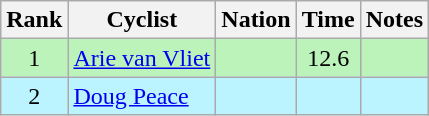<table class="wikitable sortable" style="text-align:center">
<tr>
<th>Rank</th>
<th>Cyclist</th>
<th>Nation</th>
<th>Time</th>
<th>Notes</th>
</tr>
<tr style="background:#bbf3bb;">
<td>1</td>
<td align=left><a href='#'>Arie van Vliet</a></td>
<td align=left></td>
<td>12.6</td>
<td></td>
</tr>
<tr bgcolor=bbf3ff>
<td>2</td>
<td align=left><a href='#'>Doug Peace</a></td>
<td align=left></td>
<td></td>
<td></td>
</tr>
</table>
